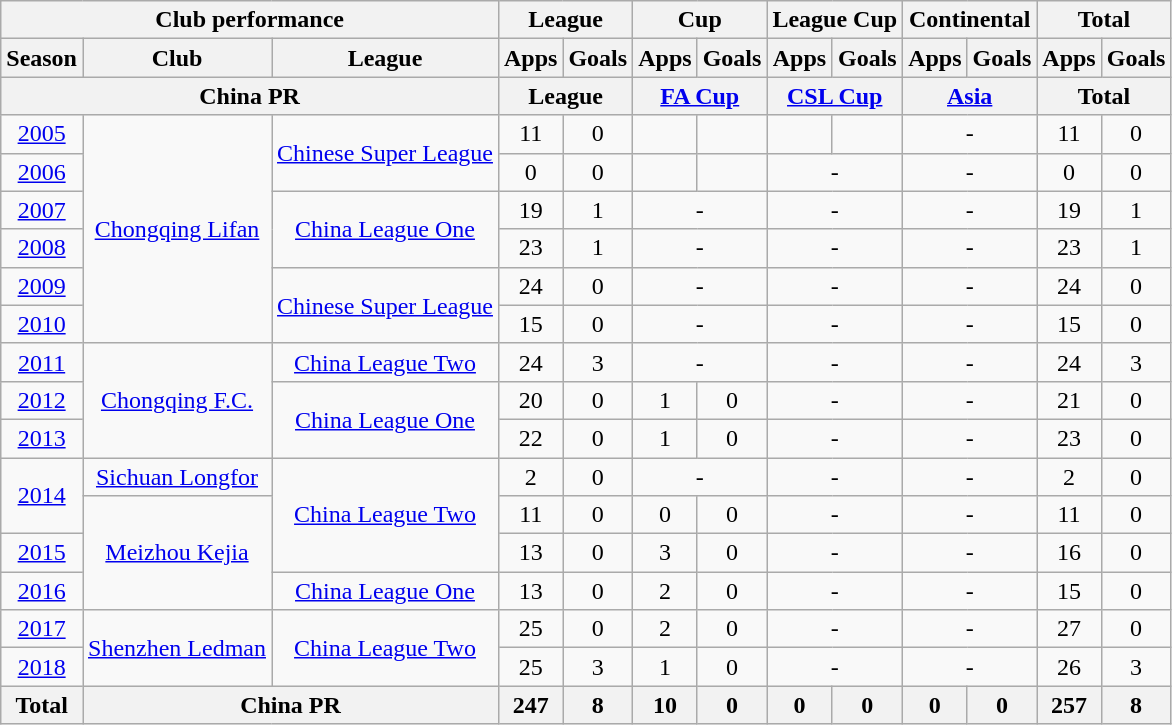<table class="wikitable" style="text-align:center">
<tr>
<th colspan=3>Club performance</th>
<th colspan=2>League</th>
<th colspan=2>Cup</th>
<th colspan=2>League Cup</th>
<th colspan=2>Continental</th>
<th colspan=2>Total</th>
</tr>
<tr>
<th>Season</th>
<th>Club</th>
<th>League</th>
<th>Apps</th>
<th>Goals</th>
<th>Apps</th>
<th>Goals</th>
<th>Apps</th>
<th>Goals</th>
<th>Apps</th>
<th>Goals</th>
<th>Apps</th>
<th>Goals</th>
</tr>
<tr>
<th colspan=3>China PR</th>
<th colspan=2>League</th>
<th colspan=2><a href='#'>FA Cup</a></th>
<th colspan=2><a href='#'>CSL Cup</a></th>
<th colspan=2><a href='#'>Asia</a></th>
<th colspan=2>Total</th>
</tr>
<tr>
<td><a href='#'>2005</a></td>
<td rowspan="6"><a href='#'>Chongqing Lifan</a></td>
<td rowspan="2"><a href='#'>Chinese Super League</a></td>
<td>11</td>
<td>0</td>
<td></td>
<td></td>
<td></td>
<td></td>
<td colspan="2">-</td>
<td>11</td>
<td>0</td>
</tr>
<tr>
<td><a href='#'>2006</a></td>
<td>0</td>
<td>0</td>
<td></td>
<td></td>
<td colspan="2">-</td>
<td colspan="2">-</td>
<td>0</td>
<td>0</td>
</tr>
<tr>
<td><a href='#'>2007</a></td>
<td rowspan="2"><a href='#'>China League One</a></td>
<td>19</td>
<td>1</td>
<td colspan="2">-</td>
<td colspan="2">-</td>
<td colspan="2">-</td>
<td>19</td>
<td>1</td>
</tr>
<tr>
<td><a href='#'>2008</a></td>
<td>23</td>
<td>1</td>
<td colspan="2">-</td>
<td colspan="2">-</td>
<td colspan="2">-</td>
<td>23</td>
<td>1</td>
</tr>
<tr>
<td><a href='#'>2009</a></td>
<td rowspan="2"><a href='#'>Chinese Super League</a></td>
<td>24</td>
<td>0</td>
<td colspan="2">-</td>
<td colspan="2">-</td>
<td colspan="2">-</td>
<td>24</td>
<td>0</td>
</tr>
<tr>
<td><a href='#'>2010</a></td>
<td>15</td>
<td>0</td>
<td colspan="2">-</td>
<td colspan="2">-</td>
<td colspan="2">-</td>
<td>15</td>
<td>0</td>
</tr>
<tr>
<td><a href='#'>2011</a></td>
<td rowspan="3"><a href='#'>Chongqing F.C.</a></td>
<td rowspan="1"><a href='#'>China League Two</a></td>
<td>24</td>
<td>3</td>
<td colspan="2">-</td>
<td colspan="2">-</td>
<td colspan="2">-</td>
<td>24</td>
<td>3</td>
</tr>
<tr>
<td><a href='#'>2012</a></td>
<td rowspan="2"><a href='#'>China League One</a></td>
<td>20</td>
<td>0</td>
<td>1</td>
<td>0</td>
<td colspan="2">-</td>
<td colspan="2">-</td>
<td>21</td>
<td>0</td>
</tr>
<tr>
<td><a href='#'>2013</a></td>
<td>22</td>
<td>0</td>
<td>1</td>
<td>0</td>
<td colspan="2">-</td>
<td colspan="2">-</td>
<td>23</td>
<td>0</td>
</tr>
<tr>
<td rowspan="2"><a href='#'>2014</a></td>
<td rowspan="1"><a href='#'>Sichuan Longfor</a></td>
<td rowspan="3"><a href='#'>China League Two</a></td>
<td>2</td>
<td>0</td>
<td colspan="2">-</td>
<td colspan="2">-</td>
<td colspan="2">-</td>
<td>2</td>
<td>0</td>
</tr>
<tr>
<td rowspan="3"><a href='#'>Meizhou Kejia</a></td>
<td>11</td>
<td>0</td>
<td>0</td>
<td>0</td>
<td colspan="2">-</td>
<td colspan="2">-</td>
<td>11</td>
<td>0</td>
</tr>
<tr>
<td><a href='#'>2015</a></td>
<td>13</td>
<td>0</td>
<td>3</td>
<td>0</td>
<td colspan="2">-</td>
<td colspan="2">-</td>
<td>16</td>
<td>0</td>
</tr>
<tr>
<td><a href='#'>2016</a></td>
<td rowspan="1"><a href='#'>China League One</a></td>
<td>13</td>
<td>0</td>
<td>2</td>
<td>0</td>
<td colspan="2">-</td>
<td colspan="2">-</td>
<td>15</td>
<td>0</td>
</tr>
<tr>
<td><a href='#'>2017</a></td>
<td rowspan="2"><a href='#'>Shenzhen Ledman</a></td>
<td rowspan="2"><a href='#'>China League Two</a></td>
<td>25</td>
<td>0</td>
<td>2</td>
<td>0</td>
<td colspan="2">-</td>
<td colspan="2">-</td>
<td>27</td>
<td>0</td>
</tr>
<tr>
<td><a href='#'>2018</a></td>
<td>25</td>
<td>3</td>
<td>1</td>
<td>0</td>
<td colspan="2">-</td>
<td colspan="2">-</td>
<td>26</td>
<td>3</td>
</tr>
<tr>
<th rowspan=3>Total</th>
<th colspan=2>China PR</th>
<th>247</th>
<th>8</th>
<th>10</th>
<th>0</th>
<th>0</th>
<th>0</th>
<th>0</th>
<th>0</th>
<th>257</th>
<th>8</th>
</tr>
</table>
